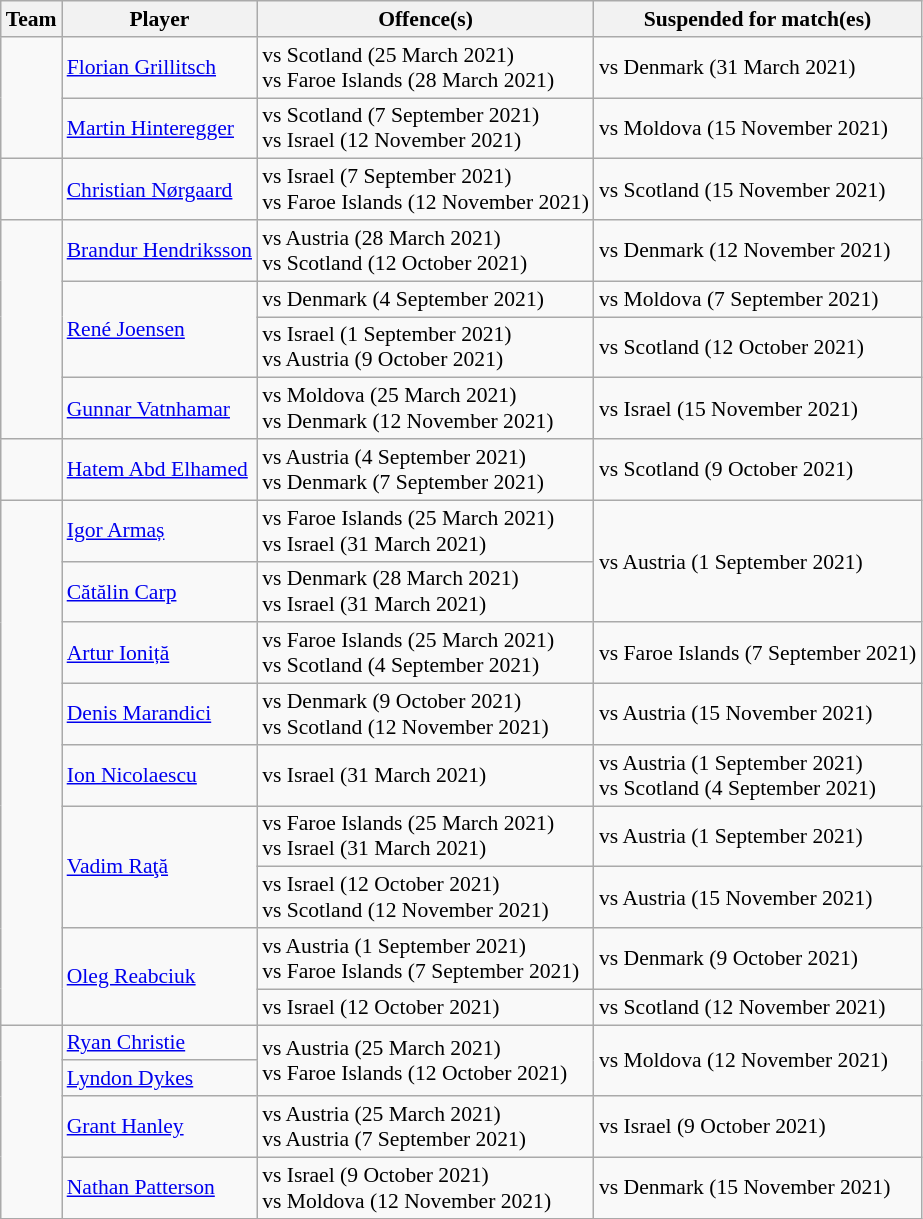<table class="wikitable" style="font-size:90%">
<tr>
<th>Team</th>
<th>Player</th>
<th>Offence(s)</th>
<th>Suspended for match(es)</th>
</tr>
<tr>
<td rowspan=2></td>
<td><a href='#'>Florian Grillitsch</a></td>
<td> vs Scotland (25 March 2021)<br> vs Faroe Islands (28 March 2021)</td>
<td>vs Denmark (31 March 2021)</td>
</tr>
<tr>
<td><a href='#'>Martin Hinteregger</a></td>
<td> vs Scotland (7 September 2021)<br> vs Israel (12 November 2021)</td>
<td>vs Moldova (15 November 2021)</td>
</tr>
<tr>
<td></td>
<td><a href='#'>Christian Nørgaard</a></td>
<td> vs Israel (7 September 2021)<br> vs Faroe Islands (12 November 2021)</td>
<td>vs Scotland (15 November 2021)</td>
</tr>
<tr>
<td rowspan=4></td>
<td><a href='#'>Brandur Hendriksson</a></td>
<td> vs Austria (28 March 2021)<br> vs Scotland (12 October 2021)</td>
<td>vs Denmark (12 November 2021)</td>
</tr>
<tr>
<td rowspan=2><a href='#'>René Joensen</a></td>
<td> vs Denmark (4 September 2021)</td>
<td>vs Moldova (7 September 2021)</td>
</tr>
<tr>
<td> vs Israel (1 September 2021)<br> vs Austria (9 October 2021)</td>
<td>vs Scotland (12 October 2021)</td>
</tr>
<tr>
<td><a href='#'>Gunnar Vatnhamar</a></td>
<td> vs Moldova (25 March 2021)<br> vs Denmark (12 November 2021)</td>
<td>vs Israel (15 November 2021)</td>
</tr>
<tr>
<td></td>
<td><a href='#'>Hatem Abd Elhamed</a></td>
<td> vs Austria (4 September 2021)<br> vs Denmark (7 September 2021)</td>
<td>vs Scotland (9 October 2021)</td>
</tr>
<tr>
<td rowspan=9></td>
<td><a href='#'>Igor Armaș</a></td>
<td> vs Faroe Islands (25 March 2021)<br> vs Israel (31 March 2021)</td>
<td rowspan=2>vs Austria (1 September 2021)</td>
</tr>
<tr>
<td><a href='#'>Cătălin Carp</a></td>
<td> vs Denmark (28 March 2021)<br> vs Israel (31 March 2021)</td>
</tr>
<tr>
<td><a href='#'>Artur Ioniță</a></td>
<td> vs Faroe Islands (25 March 2021)<br> vs Scotland (4 September 2021)</td>
<td>vs Faroe Islands (7 September 2021)</td>
</tr>
<tr>
<td><a href='#'>Denis Marandici</a></td>
<td> vs Denmark (9 October 2021)<br> vs Scotland (12 November 2021)</td>
<td>vs Austria (15 November 2021)</td>
</tr>
<tr>
<td><a href='#'>Ion Nicolaescu</a></td>
<td> vs Israel (31 March 2021)</td>
<td>vs Austria (1 September 2021)<br>vs Scotland (4 September 2021)</td>
</tr>
<tr>
<td rowspan=2><a href='#'>Vadim Raţă</a></td>
<td> vs Faroe Islands (25 March 2021)<br> vs Israel (31 March 2021)</td>
<td>vs Austria (1 September 2021)</td>
</tr>
<tr>
<td> vs Israel (12 October 2021)<br> vs Scotland (12 November 2021)</td>
<td>vs Austria (15 November 2021)</td>
</tr>
<tr>
<td rowspan=2><a href='#'>Oleg Reabciuk</a></td>
<td> vs Austria (1 September 2021)<br> vs Faroe Islands (7 September 2021)</td>
<td>vs Denmark (9 October 2021)</td>
</tr>
<tr>
<td> vs Israel (12 October 2021)</td>
<td>vs Scotland (12 November 2021)</td>
</tr>
<tr>
<td rowspan=4></td>
<td><a href='#'>Ryan Christie</a></td>
<td rowspan=2> vs Austria (25 March 2021)<br> vs Faroe Islands (12 October 2021)</td>
<td rowspan=2>vs Moldova (12 November 2021)</td>
</tr>
<tr>
<td><a href='#'>Lyndon Dykes</a></td>
</tr>
<tr>
<td><a href='#'>Grant Hanley</a></td>
<td> vs Austria (25 March 2021)<br> vs Austria (7 September 2021)</td>
<td>vs Israel (9 October 2021)</td>
</tr>
<tr>
<td><a href='#'>Nathan Patterson</a></td>
<td> vs Israel (9 October 2021)<br> vs Moldova (12 November 2021)</td>
<td>vs Denmark (15 November 2021)</td>
</tr>
</table>
